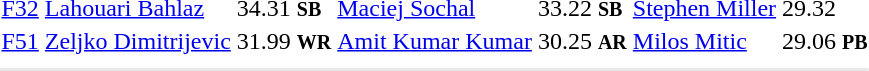<table>
<tr>
<td><a href='#'>F32</a></td>
<td><a href='#'>Lahouari Bahlaz</a><br></td>
<td>34.31 <small><strong>SB</strong></small></td>
<td><a href='#'>Maciej Sochal</a><br></td>
<td>33.22 <small><strong>SB</strong></small></td>
<td><a href='#'>Stephen Miller</a><br></td>
<td>29.32</td>
</tr>
<tr>
<td><a href='#'>F51</a></td>
<td><a href='#'>Zeljko Dimitrijevic</a><br></td>
<td>31.99 <small><strong>WR</strong></small></td>
<td><a href='#'>Amit Kumar Kumar</a><br></td>
<td>30.25 <small><strong>AR</strong></small></td>
<td><a href='#'>Milos Mitic</a><br></td>
<td>29.06 <small><strong>PB</strong></small></td>
</tr>
<tr>
<td colspan=7></td>
</tr>
<tr>
</tr>
<tr bgcolor= e8e8e8>
<td colspan=7></td>
</tr>
</table>
